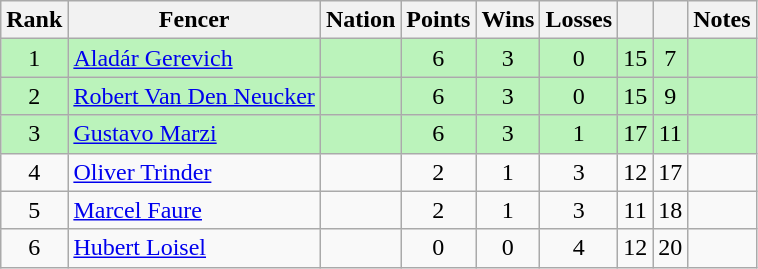<table class="wikitable sortable" style="text-align: center;">
<tr>
<th>Rank</th>
<th>Fencer</th>
<th>Nation</th>
<th>Points</th>
<th>Wins</th>
<th>Losses</th>
<th></th>
<th></th>
<th>Notes</th>
</tr>
<tr style="background:#bbf3bb;">
<td>1</td>
<td align=left><a href='#'>Aladár Gerevich</a></td>
<td align=left></td>
<td>6</td>
<td>3</td>
<td>0</td>
<td>15</td>
<td>7</td>
<td></td>
</tr>
<tr style="background:#bbf3bb;">
<td>2</td>
<td align=left><a href='#'>Robert Van Den Neucker</a></td>
<td align=left></td>
<td>6</td>
<td>3</td>
<td>0</td>
<td>15</td>
<td>9</td>
<td></td>
</tr>
<tr style="background:#bbf3bb;">
<td>3</td>
<td align=left><a href='#'>Gustavo Marzi</a></td>
<td align=left></td>
<td>6</td>
<td>3</td>
<td>1</td>
<td>17</td>
<td>11</td>
<td></td>
</tr>
<tr>
<td>4</td>
<td align=left><a href='#'>Oliver Trinder</a></td>
<td align=left></td>
<td>2</td>
<td>1</td>
<td>3</td>
<td>12</td>
<td>17</td>
<td></td>
</tr>
<tr>
<td>5</td>
<td align=left><a href='#'>Marcel Faure</a></td>
<td align=left></td>
<td>2</td>
<td>1</td>
<td>3</td>
<td>11</td>
<td>18</td>
<td></td>
</tr>
<tr>
<td>6</td>
<td align=left><a href='#'>Hubert Loisel</a></td>
<td align=left></td>
<td>0</td>
<td>0</td>
<td>4</td>
<td>12</td>
<td>20</td>
<td></td>
</tr>
</table>
